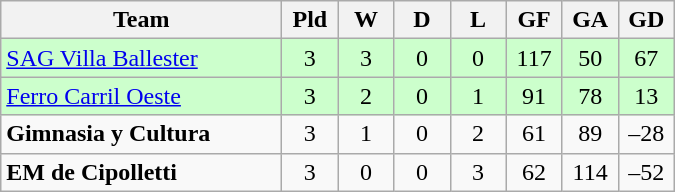<table class="wikitable" style="text-align: center;">
<tr>
<th width="180">Team</th>
<th width="30">Pld</th>
<th width="30">W</th>
<th width="30">D</th>
<th width="30">L</th>
<th width="30">GF</th>
<th width="30">GA</th>
<th width="30">GD</th>
</tr>
<tr bgcolor=#CCFFCC>
<td align="left"><a href='#'>SAG Villa Ballester</a></td>
<td>3</td>
<td>3</td>
<td>0</td>
<td>0</td>
<td>117</td>
<td>50</td>
<td>67</td>
</tr>
<tr bgcolor=#CCFFCC>
<td align="left"><a href='#'>Ferro Carril Oeste</a></td>
<td>3</td>
<td>2</td>
<td>0</td>
<td>1</td>
<td>91</td>
<td>78</td>
<td>13</td>
</tr>
<tr>
<td align="left"><strong>Gimnasia y Cultura</strong></td>
<td>3</td>
<td>1</td>
<td>0</td>
<td>2</td>
<td>61</td>
<td>89</td>
<td>–28</td>
</tr>
<tr>
<td align="left"><strong>EM de Cipolletti</strong></td>
<td>3</td>
<td>0</td>
<td>0</td>
<td>3</td>
<td>62</td>
<td>114</td>
<td>–52</td>
</tr>
</table>
